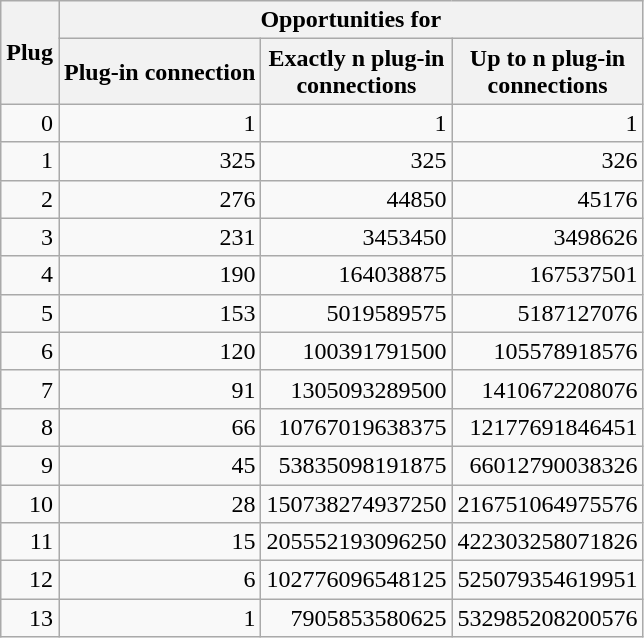<table class="wikitable" style="text-align:right;">
<tr>
<th rowspan="2">Plug</th>
<th colspan="3">Opportunities for</th>
</tr>
<tr>
<th>Plug-in connection</th>
<th>Exactly n plug-in<br>connections</th>
<th>Up to n plug-in<br>connections</th>
</tr>
<tr>
<td>0</td>
<td>1</td>
<td>1</td>
<td>1</td>
</tr>
<tr>
<td>1</td>
<td>325</td>
<td>325</td>
<td>326</td>
</tr>
<tr>
<td>2</td>
<td>276</td>
<td>44850</td>
<td>45176</td>
</tr>
<tr>
<td>3</td>
<td>231</td>
<td>3453450</td>
<td>3498626</td>
</tr>
<tr>
<td>4</td>
<td>190</td>
<td>164038875</td>
<td>167537501</td>
</tr>
<tr>
<td>5</td>
<td>153</td>
<td>5019589575</td>
<td>5187127076</td>
</tr>
<tr>
<td>6</td>
<td>120</td>
<td>100391791500</td>
<td>105578918576</td>
</tr>
<tr>
<td>7</td>
<td>91</td>
<td>1305093289500</td>
<td>1410672208076</td>
</tr>
<tr>
<td>8</td>
<td>66</td>
<td>10767019638375</td>
<td>12177691846451</td>
</tr>
<tr>
<td>9</td>
<td>45</td>
<td>53835098191875</td>
<td>66012790038326</td>
</tr>
<tr>
<td>10</td>
<td>28</td>
<td><span>150738274937250</span></td>
<td>216751064975576</td>
</tr>
<tr>
<td>11</td>
<td>15</td>
<td>205552193096250</td>
<td>422303258071826</td>
</tr>
<tr>
<td>12</td>
<td>6</td>
<td>102776096548125</td>
<td>525079354619951</td>
</tr>
<tr>
<td>13</td>
<td>1</td>
<td>7905853580625</td>
<td>532985208200576</td>
</tr>
</table>
